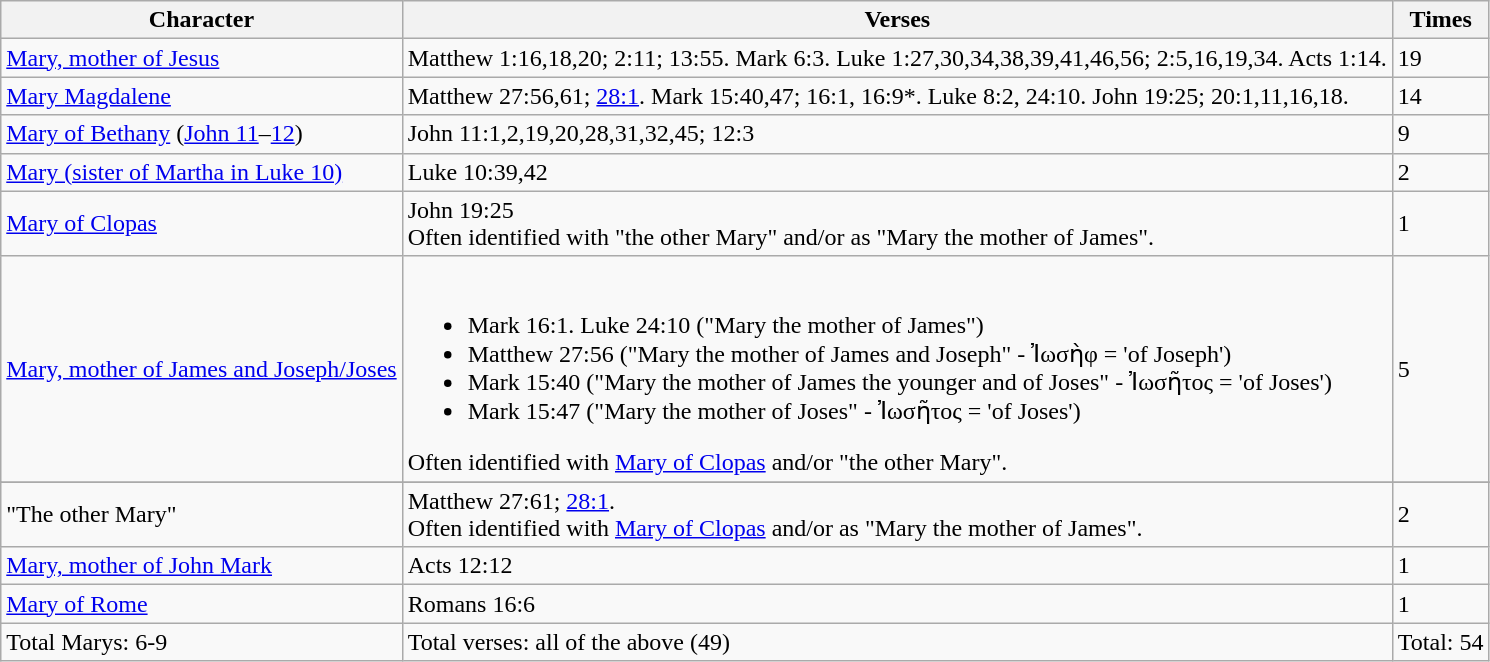<table class="wikitable sortable">
<tr>
<th>Character</th>
<th>Verses</th>
<th>Times</th>
</tr>
<tr>
<td><a href='#'>Mary, mother of Jesus</a></td>
<td>Matthew 1:16,18,20; 2:11; 13:55. Mark 6:3. Luke 1:27,30,34,38,39,41,46,56; 2:5,16,19,34. Acts 1:14.</td>
<td>19</td>
</tr>
<tr>
<td><a href='#'>Mary Magdalene</a></td>
<td>Matthew 27:56,61; <a href='#'>28:1</a>. Mark 15:40,47; 16:1, 16:9*. Luke 8:2, 24:10. John 19:25; 20:1,11,16,18.</td>
<td>14</td>
</tr>
<tr>
<td><a href='#'>Mary of Bethany</a> (<a href='#'>John 11</a>–<a href='#'>12</a>)</td>
<td>John 11:1,2,19,20,28,31,32,45; 12:3</td>
<td>9</td>
</tr>
<tr>
<td><a href='#'>Mary (sister of Martha in Luke 10)</a></td>
<td>Luke 10:39,42</td>
<td>2</td>
</tr>
<tr>
<td><a href='#'>Mary of Clopas</a></td>
<td>John 19:25<br>Often identified with "the other Mary" and/or as "Mary the mother of James".</td>
<td>1</td>
</tr>
<tr>
<td><a href='#'>Mary, mother of James and Joseph/Joses</a></td>
<td><br><ul><li>Mark 16:1. Luke 24:10 ("Mary the mother of James")</li><li>Matthew 27:56 ("Mary the mother of James and Joseph" - Ἰωσὴφ = 'of Joseph')</li><li>Mark 15:40 ("Mary the mother of James the younger and of Joses" - Ἰωσῆτος = 'of Joses')</li><li>Mark 15:47 ("Mary the mother of Joses" - Ἰωσῆτος = 'of Joses')</li></ul>Often identified with <a href='#'>Mary of Clopas</a> and/or "the other Mary".</td>
<td>5</td>
</tr>
<tr>
</tr>
<tr>
<td>"The other Mary"</td>
<td>Matthew 27:61; <a href='#'>28:1</a>.<br>Often identified with <a href='#'>Mary of Clopas</a> and/or as "Mary the mother of James".</td>
<td>2</td>
</tr>
<tr>
<td><a href='#'>Mary, mother of John Mark</a></td>
<td>Acts 12:12</td>
<td>1</td>
</tr>
<tr>
<td><a href='#'>Mary of Rome</a></td>
<td>Romans 16:6</td>
<td>1</td>
</tr>
<tr>
<td>Total Marys: 6-9</td>
<td>Total verses: all of the above (49)</td>
<td>Total: 54</td>
</tr>
</table>
